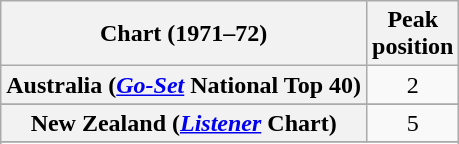<table class="wikitable sortable plainrowheaders" style="text-align:center">
<tr>
<th scope="col">Chart (1971–72)</th>
<th scope="col">Peak<br>position</th>
</tr>
<tr>
<th scope="row">Australia (<em><a href='#'>Go-Set</a></em> National Top 40)</th>
<td align="center">2</td>
</tr>
<tr>
</tr>
<tr>
</tr>
<tr>
<th scope="row">New Zealand (<em><a href='#'>Listener</a></em> Chart)</th>
<td style="text-align:center;">5</td>
</tr>
<tr>
</tr>
<tr>
</tr>
<tr>
</tr>
</table>
